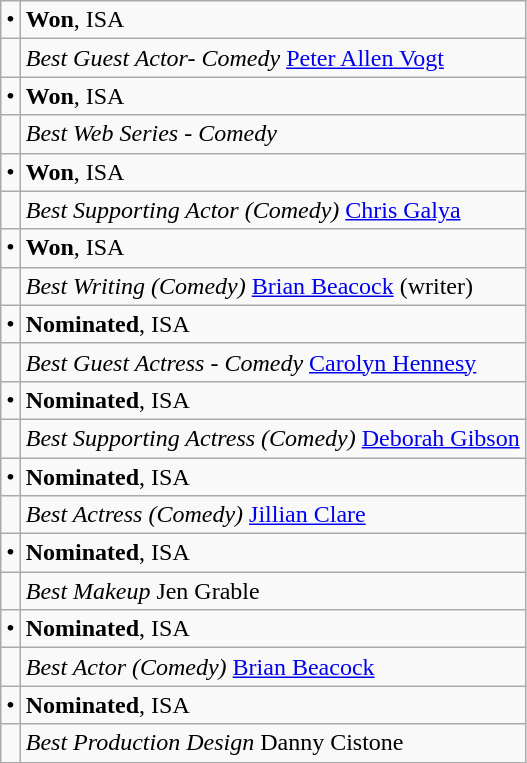<table class="wikitable">
<tr>
<td>•</td>
<td><strong>Won</strong>, ISA</td>
</tr>
<tr>
<td></td>
<td><em>Best Guest Actor- Comedy</em> <a href='#'>Peter Allen Vogt</a></td>
</tr>
<tr>
<td>•</td>
<td><strong>Won</strong>, ISA</td>
</tr>
<tr>
<td></td>
<td><em>Best Web Series - Comedy</em></td>
</tr>
<tr>
<td>•</td>
<td><strong>Won</strong>, ISA</td>
</tr>
<tr>
<td></td>
<td><em>Best Supporting Actor (Comedy)</em> <a href='#'>Chris Galya</a></td>
</tr>
<tr>
<td>•</td>
<td><strong>Won</strong>, ISA</td>
</tr>
<tr>
<td></td>
<td><em>Best Writing (Comedy)</em> <a href='#'>Brian Beacock</a> (writer)</td>
</tr>
<tr>
<td>•</td>
<td><strong>Nominated</strong>, ISA</td>
</tr>
<tr>
<td></td>
<td><em>Best Guest Actress - Comedy</em> <a href='#'>Carolyn Hennesy</a></td>
</tr>
<tr>
<td>•</td>
<td><strong>Nominated</strong>, ISA</td>
</tr>
<tr>
<td></td>
<td><em>Best Supporting Actress (Comedy)</em> <a href='#'>Deborah Gibson</a></td>
</tr>
<tr>
<td>•</td>
<td><strong>Nominated</strong>, ISA</td>
</tr>
<tr>
<td></td>
<td><em>Best Actress (Comedy)</em> <a href='#'>Jillian Clare</a></td>
</tr>
<tr>
<td>•</td>
<td><strong>Nominated</strong>, ISA</td>
</tr>
<tr>
<td></td>
<td><em>Best Makeup</em> Jen Grable</td>
</tr>
<tr>
<td>•</td>
<td><strong>Nominated</strong>, ISA</td>
</tr>
<tr>
<td></td>
<td><em>Best Actor (Comedy)</em> <a href='#'>Brian Beacock</a></td>
</tr>
<tr>
<td>•</td>
<td><strong>Nominated</strong>, ISA</td>
</tr>
<tr>
<td></td>
<td><em>Best Production Design</em> Danny Cistone</td>
</tr>
</table>
